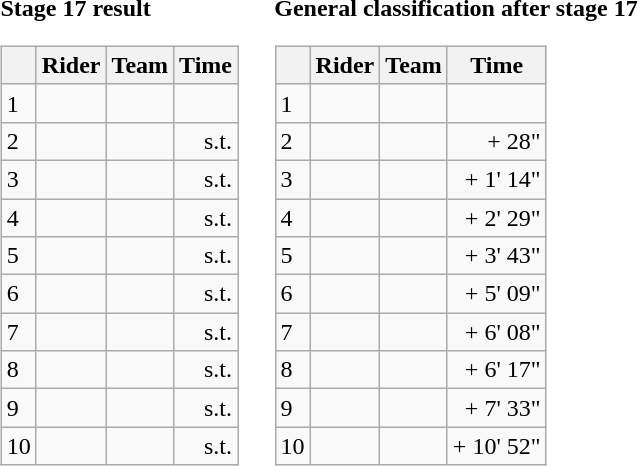<table>
<tr>
<td><strong>Stage 17 result</strong><br><table class="wikitable">
<tr>
<th></th>
<th>Rider</th>
<th>Team</th>
<th>Time</th>
</tr>
<tr>
<td>1</td>
<td></td>
<td></td>
<td align="right"></td>
</tr>
<tr>
<td>2</td>
<td></td>
<td></td>
<td align="right">s.t.</td>
</tr>
<tr>
<td>3</td>
<td></td>
<td></td>
<td align="right">s.t.</td>
</tr>
<tr>
<td>4</td>
<td></td>
<td></td>
<td align="right">s.t.</td>
</tr>
<tr>
<td>5</td>
<td></td>
<td></td>
<td align="right">s.t.</td>
</tr>
<tr>
<td>6</td>
<td></td>
<td></td>
<td align="right">s.t.</td>
</tr>
<tr>
<td>7</td>
<td></td>
<td></td>
<td align="right">s.t.</td>
</tr>
<tr>
<td>8</td>
<td></td>
<td></td>
<td align="right">s.t.</td>
</tr>
<tr>
<td>9</td>
<td></td>
<td></td>
<td align="right">s.t.</td>
</tr>
<tr>
<td>10</td>
<td></td>
<td></td>
<td align="right">s.t.</td>
</tr>
</table>
</td>
<td></td>
<td><strong>General classification after stage 17</strong><br><table class="wikitable">
<tr>
<th></th>
<th>Rider</th>
<th>Team</th>
<th>Time</th>
</tr>
<tr>
<td>1</td>
<td> </td>
<td></td>
<td align="right"></td>
</tr>
<tr>
<td>2</td>
<td> </td>
<td></td>
<td align="right">+ 28"</td>
</tr>
<tr>
<td>3</td>
<td> </td>
<td></td>
<td align="right">+ 1' 14"</td>
</tr>
<tr>
<td>4</td>
<td></td>
<td></td>
<td align="right">+ 2' 29"</td>
</tr>
<tr>
<td>5</td>
<td></td>
<td></td>
<td align="right">+ 3' 43"</td>
</tr>
<tr>
<td>6</td>
<td></td>
<td></td>
<td align="right">+ 5' 09"</td>
</tr>
<tr>
<td>7</td>
<td></td>
<td></td>
<td align="right">+ 6' 08"</td>
</tr>
<tr>
<td>8</td>
<td></td>
<td></td>
<td align="right">+ 6' 17"</td>
</tr>
<tr>
<td>9</td>
<td></td>
<td></td>
<td align="right">+ 7' 33"</td>
</tr>
<tr>
<td>10</td>
<td></td>
<td></td>
<td align="right">+ 10' 52"</td>
</tr>
</table>
</td>
</tr>
</table>
